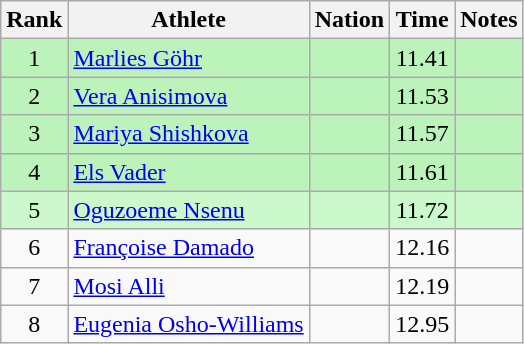<table class="wikitable sortable" style="text-align:center">
<tr>
<th>Rank</th>
<th>Athlete</th>
<th>Nation</th>
<th>Time</th>
<th>Notes</th>
</tr>
<tr style="background:#bbf3bb;">
<td>1</td>
<td align=left><a href='#'>Marlies Göhr</a></td>
<td align=left></td>
<td>11.41</td>
<td></td>
</tr>
<tr style="background:#bbf3bb;">
<td>2</td>
<td align=left><a href='#'>Vera Anisimova</a></td>
<td align=left></td>
<td>11.53</td>
<td></td>
</tr>
<tr style="background:#bbf3bb;">
<td>3</td>
<td align=left><a href='#'>Mariya Shishkova</a></td>
<td align=left></td>
<td>11.57</td>
<td></td>
</tr>
<tr style="background:#bbf3bb;">
<td>4</td>
<td align=left><a href='#'>Els Vader</a></td>
<td align=left></td>
<td>11.61</td>
<td></td>
</tr>
<tr style="background:#ccf9cc;">
<td>5</td>
<td align=left><a href='#'>Oguzoeme Nsenu</a></td>
<td align=left></td>
<td>11.72</td>
<td></td>
</tr>
<tr>
<td>6</td>
<td align=left><a href='#'>Françoise Damado</a></td>
<td align=left></td>
<td>12.16</td>
<td></td>
</tr>
<tr>
<td>7</td>
<td align=left><a href='#'>Mosi Alli</a></td>
<td align=left></td>
<td>12.19</td>
<td></td>
</tr>
<tr>
<td>8</td>
<td align=left><a href='#'>Eugenia Osho-Williams</a></td>
<td align=left></td>
<td>12.95</td>
<td></td>
</tr>
</table>
